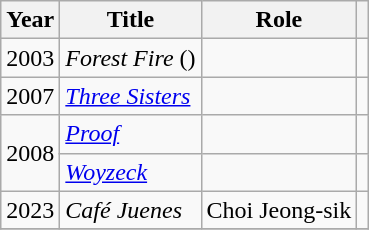<table class="wikitable sortable">
<tr>
<th>Year</th>
<th>Title</th>
<th>Role</th>
<th scope="col" class="unsortable"></th>
</tr>
<tr>
<td>2003</td>
<td><em>Forest Fire</em> ()</td>
<td></td>
<td></td>
</tr>
<tr>
<td>2007</td>
<td><em><a href='#'>Three Sisters</a></em></td>
<td></td>
<td></td>
</tr>
<tr>
<td rowspan=2>2008</td>
<td><em><a href='#'>Proof</a></em></td>
<td></td>
<td></td>
</tr>
<tr>
<td><em><a href='#'>Woyzeck</a></em></td>
<td></td>
<td></td>
</tr>
<tr>
<td>2023</td>
<td><em>Café Juenes</em></td>
<td>Choi Jeong-sik</td>
<td style="text-align:center"></td>
</tr>
<tr>
</tr>
</table>
